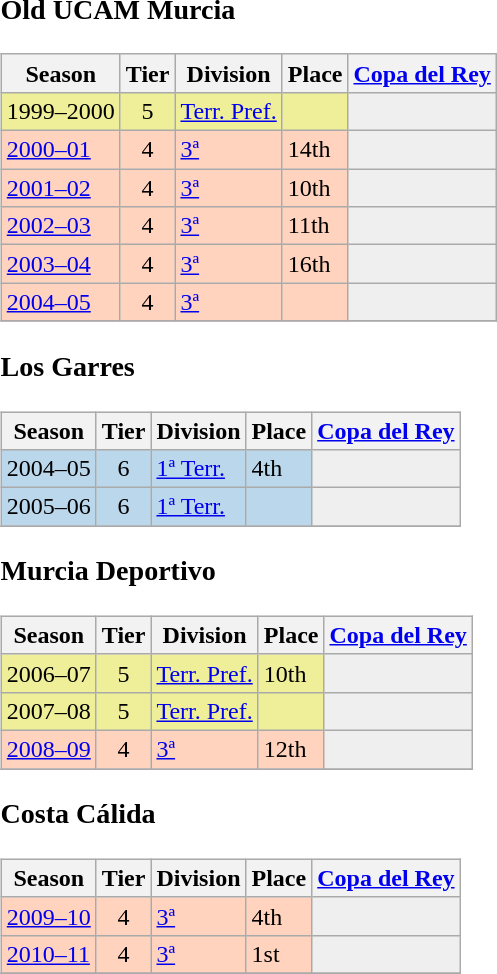<table>
<tr>
<td valign=top width=0%><br><h3>Old UCAM Murcia</h3><table class="wikitable">
<tr style="background:#f0f6fa;">
<th>Season</th>
<th>Tier</th>
<th>Division</th>
<th>Place</th>
<th><a href='#'>Copa del Rey</a></th>
</tr>
<tr>
<td style="background:#EFEF99;">1999–2000</td>
<td style="background:#EFEF99;" align="center">5</td>
<td style="background:#EFEF99;"><a href='#'>Terr. Pref.</a></td>
<td style="background:#EFEF99;"></td>
<td style="background:#efefef;"></td>
</tr>
<tr>
<td style="background:#FFD3BD;"><a href='#'>2000–01</a></td>
<td style="background:#FFD3BD;" align="center">4</td>
<td style="background:#FFD3BD;"><a href='#'>3ª</a></td>
<td style="background:#FFD3BD;">14th</td>
<td style="background:#efefef;"></td>
</tr>
<tr>
<td style="background:#FFD3BD;"><a href='#'>2001–02</a></td>
<td style="background:#FFD3BD;" align="center">4</td>
<td style="background:#FFD3BD;"><a href='#'>3ª</a></td>
<td style="background:#FFD3BD;">10th</td>
<td style="background:#efefef;"></td>
</tr>
<tr>
<td style="background:#FFD3BD;"><a href='#'>2002–03</a></td>
<td style="background:#FFD3BD;" align="center">4</td>
<td style="background:#FFD3BD;"><a href='#'>3ª</a></td>
<td style="background:#FFD3BD;">11th</td>
<td style="background:#efefef;"></td>
</tr>
<tr>
<td style="background:#FFD3BD;"><a href='#'>2003–04</a></td>
<td style="background:#FFD3BD;" align="center">4</td>
<td style="background:#FFD3BD;"><a href='#'>3ª</a></td>
<td style="background:#FFD3BD;">16th</td>
<td style="background:#efefef;"></td>
</tr>
<tr>
<td style="background:#FFD3BD;"><a href='#'>2004–05</a></td>
<td style="background:#FFD3BD;" align="center">4</td>
<td style="background:#FFD3BD;"><a href='#'>3ª</a></td>
<td style="background:#FFD3BD;"></td>
<td style="background:#efefef;"></td>
</tr>
<tr>
</tr>
</table>
<h3>Los Garres</h3><table class="wikitable">
<tr style="background:#f0f6fa;">
<th>Season</th>
<th>Tier</th>
<th>Division</th>
<th>Place</th>
<th><a href='#'>Copa del Rey</a></th>
</tr>
<tr>
<td style="background:#BBD7EC;">2004–05</td>
<td style="background:#BBD7EC;" align="center">6</td>
<td style="background:#BBD7EC;"><a href='#'>1ª Terr.</a></td>
<td style="background:#BBD7EC;">4th</td>
<th style="background:#efefef;"></th>
</tr>
<tr>
<td style="background:#BBD7EC;">2005–06</td>
<td style="background:#BBD7EC;" align="center">6</td>
<td style="background:#BBD7EC;"><a href='#'>1ª Terr.</a></td>
<td style="background:#BBD7EC;"></td>
<th style="background:#efefef;"></th>
</tr>
<tr>
</tr>
</table>
<h3>Murcia Deportivo</h3><table class="wikitable">
<tr style="background:#f0f6fa;">
<th>Season</th>
<th>Tier</th>
<th>Division</th>
<th>Place</th>
<th><a href='#'>Copa del Rey</a></th>
</tr>
<tr>
<td style="background:#EFEF99;">2006–07</td>
<td style="background:#EFEF99;" align="center">5</td>
<td style="background:#EFEF99;"><a href='#'>Terr. Pref.</a></td>
<td style="background:#EFEF99;">10th</td>
<td style="background:#efefef;"></td>
</tr>
<tr>
<td style="background:#EFEF99;">2007–08</td>
<td style="background:#EFEF99;" align="center">5</td>
<td style="background:#EFEF99;"><a href='#'>Terr. Pref.</a></td>
<td style="background:#EFEF99;"></td>
<td style="background:#efefef;"></td>
</tr>
<tr>
<td style="background:#FFD3BD;"><a href='#'>2008–09</a></td>
<td style="background:#FFD3BD;" align="center">4</td>
<td style="background:#FFD3BD;"><a href='#'>3ª</a></td>
<td style="background:#FFD3BD;">12th</td>
<td style="background:#efefef;"></td>
</tr>
<tr>
</tr>
</table>
<h3>Costa Cálida</h3><table class="wikitable">
<tr style="background:#f0f6fa;">
<th>Season</th>
<th>Tier</th>
<th>Division</th>
<th>Place</th>
<th><a href='#'>Copa del Rey</a></th>
</tr>
<tr>
<td style="background:#FFD3BD;"><a href='#'>2009–10</a></td>
<td style="background:#FFD3BD;" align="center">4</td>
<td style="background:#FFD3BD;"><a href='#'>3ª</a></td>
<td style="background:#FFD3BD;">4th</td>
<td style="background:#efefef;"></td>
</tr>
<tr>
<td style="background:#FFD3BD;"><a href='#'>2010–11</a></td>
<td style="background:#FFD3BD;" align="center">4</td>
<td style="background:#FFD3BD;"><a href='#'>3ª</a></td>
<td style="background:#FFD3BD;">1st</td>
<td style="background:#efefef;"></td>
</tr>
<tr>
</tr>
</table>
</td>
</tr>
</table>
